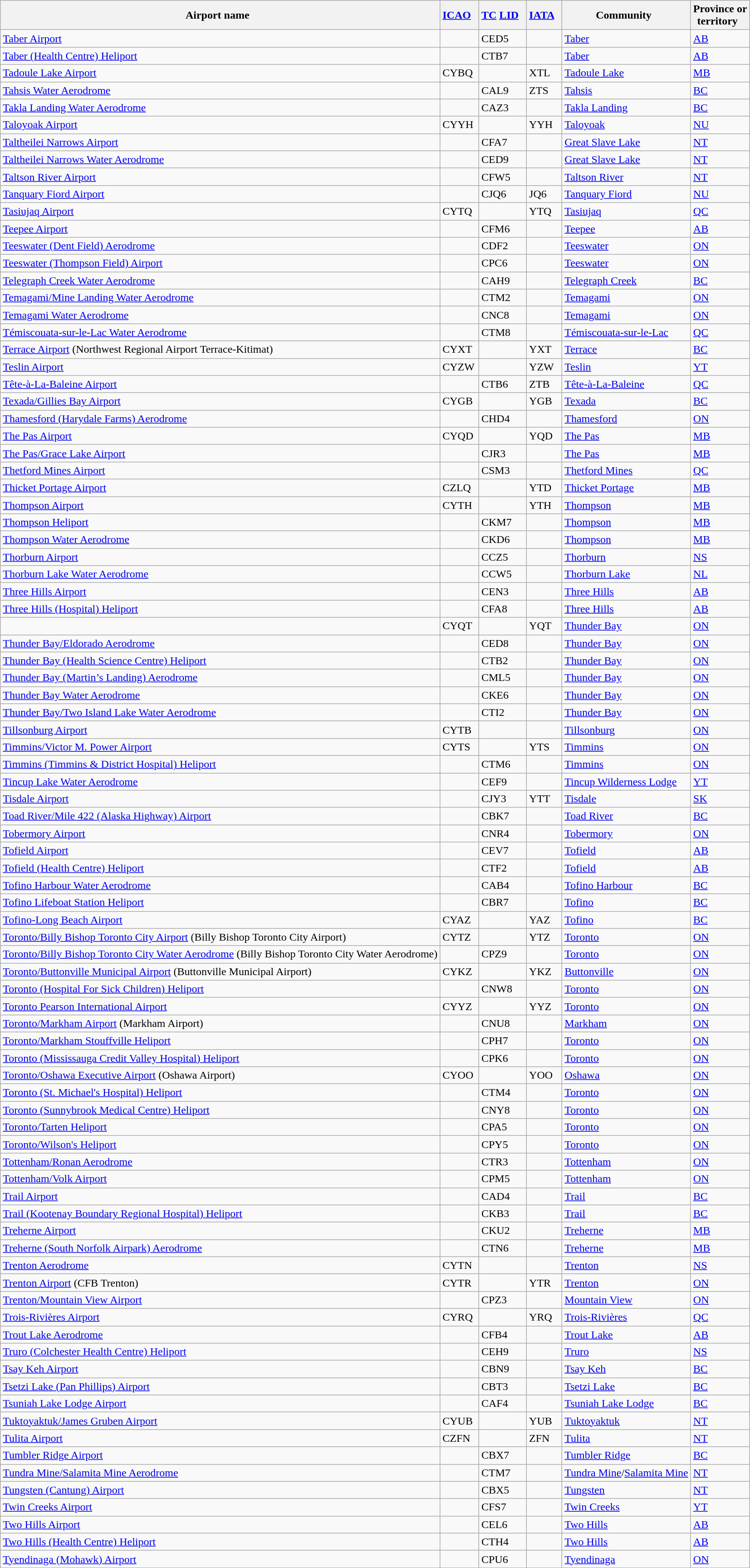<table class="wikitable sortable" style="width:auto;">
<tr>
<th width="*">Airport name  </th>
<th width="*"><a href='#'>ICAO</a>  </th>
<th width="*"><a href='#'>TC</a> <a href='#'>LID</a>  </th>
<th width="*"><a href='#'>IATA</a>  </th>
<th width="*">Community  </th>
<th width="*">Province or<br>territory  </th>
</tr>
<tr>
<td><a href='#'>Taber Airport</a></td>
<td></td>
<td>CED5</td>
<td></td>
<td><a href='#'>Taber</a></td>
<td><a href='#'>AB</a></td>
</tr>
<tr>
<td><a href='#'>Taber (Health Centre) Heliport</a></td>
<td></td>
<td>CTB7</td>
<td></td>
<td><a href='#'>Taber</a></td>
<td><a href='#'>AB</a></td>
</tr>
<tr>
<td><a href='#'>Tadoule Lake Airport</a></td>
<td>CYBQ</td>
<td></td>
<td>XTL</td>
<td><a href='#'>Tadoule Lake</a></td>
<td><a href='#'>MB</a></td>
</tr>
<tr>
<td><a href='#'>Tahsis Water Aerodrome</a></td>
<td></td>
<td>CAL9</td>
<td>ZTS</td>
<td><a href='#'>Tahsis</a></td>
<td><a href='#'>BC</a></td>
</tr>
<tr>
<td><a href='#'>Takla Landing Water Aerodrome</a></td>
<td></td>
<td>CAZ3</td>
<td></td>
<td><a href='#'>Takla Landing</a></td>
<td><a href='#'>BC</a></td>
</tr>
<tr>
<td><a href='#'>Taloyoak Airport</a></td>
<td>CYYH</td>
<td></td>
<td>YYH</td>
<td><a href='#'>Taloyoak</a></td>
<td><a href='#'>NU</a></td>
</tr>
<tr>
<td><a href='#'>Taltheilei Narrows Airport</a></td>
<td></td>
<td>CFA7</td>
<td></td>
<td><a href='#'>Great Slave Lake</a></td>
<td><a href='#'>NT</a></td>
</tr>
<tr>
<td><a href='#'>Taltheilei Narrows Water Aerodrome</a></td>
<td></td>
<td>CED9</td>
<td></td>
<td><a href='#'>Great Slave Lake</a></td>
<td><a href='#'>NT</a></td>
</tr>
<tr>
<td><a href='#'>Taltson River Airport</a></td>
<td></td>
<td>CFW5</td>
<td></td>
<td><a href='#'>Taltson River</a></td>
<td><a href='#'>NT</a></td>
</tr>
<tr>
<td><a href='#'>Tanquary Fiord Airport</a></td>
<td></td>
<td>CJQ6</td>
<td>JQ6</td>
<td><a href='#'>Tanquary Fiord</a></td>
<td><a href='#'>NU</a></td>
</tr>
<tr>
<td><a href='#'>Tasiujaq Airport</a></td>
<td>CYTQ</td>
<td></td>
<td>YTQ</td>
<td><a href='#'>Tasiujaq</a></td>
<td><a href='#'>QC</a></td>
</tr>
<tr>
<td><a href='#'>Teepee Airport</a></td>
<td></td>
<td>CFM6</td>
<td></td>
<td><a href='#'>Teepee</a></td>
<td><a href='#'>AB</a></td>
</tr>
<tr>
<td><a href='#'>Teeswater (Dent Field) Aerodrome</a></td>
<td></td>
<td>CDF2</td>
<td></td>
<td><a href='#'>Teeswater</a></td>
<td><a href='#'>ON</a></td>
</tr>
<tr>
<td><a href='#'>Teeswater (Thompson Field) Airport</a></td>
<td></td>
<td>CPC6</td>
<td></td>
<td><a href='#'>Teeswater</a></td>
<td><a href='#'>ON</a></td>
</tr>
<tr>
<td><a href='#'>Telegraph Creek Water Aerodrome</a></td>
<td></td>
<td>CAH9</td>
<td></td>
<td><a href='#'>Telegraph Creek</a></td>
<td><a href='#'>BC</a></td>
</tr>
<tr>
<td><a href='#'>Temagami/Mine Landing Water Aerodrome</a></td>
<td></td>
<td>CTM2</td>
<td></td>
<td><a href='#'>Temagami</a></td>
<td><a href='#'>ON</a></td>
</tr>
<tr>
<td><a href='#'>Temagami Water Aerodrome</a></td>
<td></td>
<td>CNC8</td>
<td></td>
<td><a href='#'>Temagami</a></td>
<td><a href='#'>ON</a></td>
</tr>
<tr>
<td><a href='#'>Témiscouata-sur-le-Lac Water Aerodrome</a></td>
<td></td>
<td>CTM8</td>
<td></td>
<td><a href='#'>Témiscouata-sur-le-Lac</a></td>
<td><a href='#'>QC</a></td>
</tr>
<tr>
<td><a href='#'>Terrace Airport</a> (Northwest Regional Airport Terrace-Kitimat)</td>
<td>CYXT</td>
<td></td>
<td>YXT</td>
<td><a href='#'>Terrace</a></td>
<td><a href='#'>BC</a></td>
</tr>
<tr>
<td><a href='#'>Teslin Airport</a></td>
<td>CYZW</td>
<td></td>
<td>YZW</td>
<td><a href='#'>Teslin</a></td>
<td><a href='#'>YT</a></td>
</tr>
<tr>
<td><a href='#'>Tête-à-La-Baleine Airport</a></td>
<td></td>
<td>CTB6</td>
<td>ZTB</td>
<td><a href='#'>Tête-à-La-Baleine</a></td>
<td><a href='#'>QC</a></td>
</tr>
<tr>
<td><a href='#'>Texada/Gillies Bay Airport</a></td>
<td>CYGB</td>
<td></td>
<td>YGB</td>
<td><a href='#'>Texada</a></td>
<td><a href='#'>BC</a></td>
</tr>
<tr>
<td><a href='#'>Thamesford (Harydale Farms) Aerodrome</a></td>
<td></td>
<td>CHD4</td>
<td></td>
<td><a href='#'>Thamesford</a></td>
<td><a href='#'>ON</a></td>
</tr>
<tr>
<td><a href='#'>The Pas Airport</a></td>
<td>CYQD</td>
<td></td>
<td>YQD</td>
<td><a href='#'>The Pas</a></td>
<td><a href='#'>MB</a></td>
</tr>
<tr>
<td><a href='#'>The Pas/Grace Lake Airport</a></td>
<td></td>
<td>CJR3</td>
<td></td>
<td><a href='#'>The Pas</a></td>
<td><a href='#'>MB</a></td>
</tr>
<tr>
<td><a href='#'>Thetford Mines Airport</a></td>
<td></td>
<td>CSM3</td>
<td></td>
<td><a href='#'>Thetford Mines</a></td>
<td><a href='#'>QC</a></td>
</tr>
<tr>
<td><a href='#'>Thicket Portage Airport</a></td>
<td>CZLQ</td>
<td></td>
<td>YTD</td>
<td><a href='#'>Thicket Portage</a></td>
<td><a href='#'>MB</a></td>
</tr>
<tr>
<td><a href='#'>Thompson Airport</a></td>
<td>CYTH</td>
<td></td>
<td>YTH</td>
<td><a href='#'>Thompson</a></td>
<td><a href='#'>MB</a></td>
</tr>
<tr>
<td><a href='#'>Thompson Heliport</a></td>
<td></td>
<td>CKM7</td>
<td></td>
<td><a href='#'>Thompson</a></td>
<td><a href='#'>MB</a></td>
</tr>
<tr>
<td><a href='#'>Thompson Water Aerodrome</a></td>
<td></td>
<td>CKD6</td>
<td></td>
<td><a href='#'>Thompson</a></td>
<td><a href='#'>MB</a></td>
</tr>
<tr>
<td><a href='#'>Thorburn Airport</a></td>
<td></td>
<td>CCZ5</td>
<td></td>
<td><a href='#'>Thorburn</a></td>
<td><a href='#'>NS</a></td>
</tr>
<tr>
<td><a href='#'>Thorburn Lake Water Aerodrome</a></td>
<td></td>
<td>CCW5</td>
<td></td>
<td><a href='#'>Thorburn Lake</a></td>
<td><a href='#'>NL</a></td>
</tr>
<tr>
<td><a href='#'>Three Hills Airport</a></td>
<td></td>
<td>CEN3</td>
<td></td>
<td><a href='#'>Three Hills</a></td>
<td><a href='#'>AB</a></td>
</tr>
<tr>
<td><a href='#'>Three Hills (Hospital) Heliport</a></td>
<td></td>
<td>CFA8</td>
<td></td>
<td><a href='#'>Three Hills</a></td>
<td><a href='#'>AB</a></td>
</tr>
<tr>
<td></td>
<td>CYQT</td>
<td></td>
<td>YQT</td>
<td><a href='#'>Thunder Bay</a></td>
<td><a href='#'>ON</a></td>
</tr>
<tr>
<td><a href='#'>Thunder Bay/Eldorado Aerodrome</a></td>
<td></td>
<td>CED8</td>
<td></td>
<td><a href='#'>Thunder Bay</a></td>
<td><a href='#'>ON</a></td>
</tr>
<tr>
<td><a href='#'>Thunder Bay (Health Science Centre) Heliport</a></td>
<td></td>
<td>CTB2</td>
<td></td>
<td><a href='#'>Thunder Bay</a></td>
<td><a href='#'>ON</a></td>
</tr>
<tr>
<td><a href='#'>Thunder Bay (Martin’s Landing) Aerodrome</a></td>
<td></td>
<td>CML5</td>
<td></td>
<td><a href='#'>Thunder Bay</a></td>
<td><a href='#'>ON</a></td>
</tr>
<tr>
<td><a href='#'>Thunder Bay Water Aerodrome</a></td>
<td></td>
<td>CKE6</td>
<td></td>
<td><a href='#'>Thunder Bay</a></td>
<td><a href='#'>ON</a></td>
</tr>
<tr>
<td><a href='#'>Thunder Bay/Two Island Lake Water Aerodrome</a></td>
<td></td>
<td>CTI2</td>
<td></td>
<td><a href='#'>Thunder Bay</a></td>
<td><a href='#'>ON</a></td>
</tr>
<tr>
<td><a href='#'>Tillsonburg Airport</a></td>
<td>CYTB</td>
<td></td>
<td></td>
<td><a href='#'>Tillsonburg</a></td>
<td><a href='#'>ON</a></td>
</tr>
<tr>
<td><a href='#'>Timmins/Victor M. Power Airport</a></td>
<td>CYTS</td>
<td></td>
<td>YTS</td>
<td><a href='#'>Timmins</a></td>
<td><a href='#'>ON</a></td>
</tr>
<tr>
<td><a href='#'>Timmins (Timmins & District Hospital) Heliport</a></td>
<td></td>
<td>CTM6</td>
<td></td>
<td><a href='#'>Timmins</a></td>
<td><a href='#'>ON</a></td>
</tr>
<tr>
<td><a href='#'>Tincup Lake Water Aerodrome</a></td>
<td></td>
<td>CEF9</td>
<td></td>
<td><a href='#'>Tincup Wilderness Lodge</a></td>
<td><a href='#'>YT</a></td>
</tr>
<tr>
<td><a href='#'>Tisdale Airport</a></td>
<td></td>
<td>CJY3</td>
<td>YTT</td>
<td><a href='#'>Tisdale</a></td>
<td><a href='#'>SK</a></td>
</tr>
<tr>
<td><a href='#'>Toad River/Mile 422 (Alaska Highway) Airport</a></td>
<td></td>
<td>CBK7</td>
<td></td>
<td><a href='#'>Toad River</a></td>
<td><a href='#'>BC</a></td>
</tr>
<tr>
<td><a href='#'>Tobermory Airport</a></td>
<td></td>
<td>CNR4</td>
<td></td>
<td><a href='#'>Tobermory</a></td>
<td><a href='#'>ON</a></td>
</tr>
<tr>
<td><a href='#'>Tofield Airport</a></td>
<td></td>
<td>CEV7</td>
<td></td>
<td><a href='#'>Tofield</a></td>
<td><a href='#'>AB</a></td>
</tr>
<tr>
<td><a href='#'>Tofield (Health Centre) Heliport</a></td>
<td></td>
<td>CTF2</td>
<td></td>
<td><a href='#'>Tofield</a></td>
<td><a href='#'>AB</a></td>
</tr>
<tr>
<td><a href='#'>Tofino Harbour Water Aerodrome</a></td>
<td></td>
<td>CAB4</td>
<td></td>
<td><a href='#'>Tofino Harbour</a></td>
<td><a href='#'>BC</a></td>
</tr>
<tr>
<td><a href='#'>Tofino Lifeboat Station Heliport</a></td>
<td></td>
<td>CBR7</td>
<td></td>
<td><a href='#'>Tofino</a></td>
<td><a href='#'>BC</a></td>
</tr>
<tr>
<td><a href='#'>Tofino-Long Beach Airport</a></td>
<td>CYAZ</td>
<td></td>
<td>YAZ</td>
<td><a href='#'>Tofino</a></td>
<td><a href='#'>BC</a></td>
</tr>
<tr>
<td><a href='#'>Toronto/Billy Bishop Toronto City Airport</a> (Billy Bishop Toronto City Airport)</td>
<td>CYTZ</td>
<td></td>
<td>YTZ</td>
<td><a href='#'>Toronto</a></td>
<td><a href='#'>ON</a></td>
</tr>
<tr>
<td><a href='#'>Toronto/Billy Bishop Toronto City Water Aerodrome</a> (Billy Bishop Toronto City Water Aerodrome)</td>
<td></td>
<td>CPZ9</td>
<td></td>
<td><a href='#'>Toronto</a></td>
<td><a href='#'>ON</a></td>
</tr>
<tr>
<td><a href='#'>Toronto/Buttonville Municipal Airport</a> (Buttonville Municipal Airport)</td>
<td>CYKZ</td>
<td></td>
<td>YKZ</td>
<td><a href='#'>Buttonville</a></td>
<td><a href='#'>ON</a></td>
</tr>
<tr>
<td><a href='#'>Toronto (Hospital For Sick Children) Heliport</a></td>
<td></td>
<td>CNW8</td>
<td></td>
<td><a href='#'>Toronto</a></td>
<td><a href='#'>ON</a></td>
</tr>
<tr>
<td {{em><a href='#'>Toronto Pearson International Airport</a></td>
<td>CYYZ</td>
<td></td>
<td>YYZ</td>
<td><a href='#'>Toronto</a></td>
<td><a href='#'>ON</a></td>
</tr>
<tr>
<td><a href='#'>Toronto/Markham Airport</a> (Markham Airport)</td>
<td></td>
<td>CNU8</td>
<td></td>
<td><a href='#'>Markham</a></td>
<td><a href='#'>ON</a></td>
</tr>
<tr>
<td><a href='#'>Toronto/Markham Stouffville Heliport</a></td>
<td></td>
<td>CPH7</td>
<td></td>
<td><a href='#'>Toronto</a></td>
<td><a href='#'>ON</a></td>
</tr>
<tr>
<td><a href='#'>Toronto (Mississauga Credit Valley Hospital) Heliport</a></td>
<td></td>
<td>CPK6</td>
<td></td>
<td><a href='#'>Toronto</a></td>
<td><a href='#'>ON</a></td>
</tr>
<tr>
<td><a href='#'>Toronto/Oshawa Executive Airport</a> (Oshawa Airport)</td>
<td>CYOO</td>
<td></td>
<td>YOO</td>
<td><a href='#'>Oshawa</a></td>
<td><a href='#'>ON</a></td>
</tr>
<tr>
<td><a href='#'>Toronto (St. Michael's Hospital) Heliport</a></td>
<td></td>
<td>CTM4</td>
<td></td>
<td><a href='#'>Toronto</a></td>
<td><a href='#'>ON</a></td>
</tr>
<tr>
<td><a href='#'>Toronto (Sunnybrook Medical Centre) Heliport</a></td>
<td></td>
<td>CNY8</td>
<td></td>
<td><a href='#'>Toronto</a></td>
<td><a href='#'>ON</a></td>
</tr>
<tr>
<td><a href='#'>Toronto/Tarten Heliport</a></td>
<td></td>
<td>CPA5</td>
<td></td>
<td><a href='#'>Toronto</a></td>
<td><a href='#'>ON</a></td>
</tr>
<tr>
<td><a href='#'>Toronto/Wilson's Heliport</a></td>
<td></td>
<td>CPY5</td>
<td></td>
<td><a href='#'>Toronto</a></td>
<td><a href='#'>ON</a></td>
</tr>
<tr>
<td><a href='#'>Tottenham/Ronan Aerodrome</a></td>
<td></td>
<td>CTR3</td>
<td></td>
<td><a href='#'>Tottenham</a></td>
<td><a href='#'>ON</a></td>
</tr>
<tr>
<td><a href='#'>Tottenham/Volk Airport</a></td>
<td></td>
<td>CPM5</td>
<td></td>
<td><a href='#'>Tottenham</a></td>
<td><a href='#'>ON</a></td>
</tr>
<tr>
<td><a href='#'>Trail Airport</a></td>
<td></td>
<td>CAD4</td>
<td></td>
<td><a href='#'>Trail</a></td>
<td><a href='#'>BC</a></td>
</tr>
<tr>
<td><a href='#'>Trail (Kootenay Boundary Regional Hospital) Heliport</a></td>
<td></td>
<td>CKB3</td>
<td></td>
<td><a href='#'>Trail</a></td>
<td><a href='#'>BC</a></td>
</tr>
<tr>
<td><a href='#'>Treherne Airport</a></td>
<td></td>
<td>CKU2</td>
<td></td>
<td><a href='#'>Treherne</a></td>
<td><a href='#'>MB</a></td>
</tr>
<tr>
<td><a href='#'>Treherne (South Norfolk Airpark) Aerodrome</a></td>
<td></td>
<td>CTN6</td>
<td></td>
<td><a href='#'>Treherne</a></td>
<td><a href='#'>MB</a></td>
</tr>
<tr>
<td><a href='#'>Trenton Aerodrome</a></td>
<td>CYTN</td>
<td></td>
<td></td>
<td><a href='#'>Trenton</a></td>
<td><a href='#'>NS</a></td>
</tr>
<tr>
<td><a href='#'>Trenton Airport</a> (CFB Trenton)</td>
<td>CYTR</td>
<td></td>
<td>YTR</td>
<td><a href='#'>Trenton</a></td>
<td><a href='#'>ON</a></td>
</tr>
<tr>
<td><a href='#'>Trenton/Mountain View Airport</a></td>
<td></td>
<td>CPZ3</td>
<td></td>
<td><a href='#'>Mountain View</a></td>
<td><a href='#'>ON</a></td>
</tr>
<tr>
<td><a href='#'>Trois-Rivières Airport</a></td>
<td>CYRQ</td>
<td></td>
<td>YRQ</td>
<td><a href='#'>Trois-Rivières</a></td>
<td><a href='#'>QC</a></td>
</tr>
<tr>
<td><a href='#'>Trout Lake Aerodrome</a></td>
<td></td>
<td>CFB4</td>
<td></td>
<td><a href='#'>Trout Lake</a></td>
<td><a href='#'>AB</a></td>
</tr>
<tr>
<td><a href='#'>Truro (Colchester Health Centre) Heliport</a></td>
<td></td>
<td>CEH9</td>
<td></td>
<td><a href='#'>Truro</a></td>
<td><a href='#'>NS</a></td>
</tr>
<tr>
<td><a href='#'>Tsay Keh Airport</a></td>
<td></td>
<td>CBN9</td>
<td></td>
<td><a href='#'>Tsay Keh</a></td>
<td><a href='#'>BC</a></td>
</tr>
<tr>
<td><a href='#'>Tsetzi Lake (Pan Phillips) Airport</a></td>
<td></td>
<td>CBT3</td>
<td></td>
<td><a href='#'>Tsetzi Lake</a></td>
<td><a href='#'>BC</a></td>
</tr>
<tr>
<td><a href='#'>Tsuniah Lake Lodge Airport</a></td>
<td></td>
<td>CAF4</td>
<td></td>
<td><a href='#'>Tsuniah Lake Lodge</a></td>
<td><a href='#'>BC</a></td>
</tr>
<tr>
<td><a href='#'>Tuktoyaktuk/James Gruben Airport</a></td>
<td>CYUB</td>
<td></td>
<td>YUB</td>
<td><a href='#'>Tuktoyaktuk</a></td>
<td><a href='#'>NT</a></td>
</tr>
<tr>
<td><a href='#'>Tulita Airport</a></td>
<td>CZFN</td>
<td></td>
<td>ZFN</td>
<td><a href='#'>Tulita</a></td>
<td><a href='#'>NT</a></td>
</tr>
<tr>
<td><a href='#'>Tumbler Ridge Airport</a></td>
<td></td>
<td>CBX7</td>
<td></td>
<td><a href='#'>Tumbler Ridge</a></td>
<td><a href='#'>BC</a></td>
</tr>
<tr>
<td><a href='#'>Tundra Mine/Salamita Mine Aerodrome</a></td>
<td></td>
<td>CTM7</td>
<td></td>
<td><a href='#'>Tundra Mine</a>/<a href='#'>Salamita Mine</a></td>
<td><a href='#'>NT</a></td>
</tr>
<tr>
<td><a href='#'>Tungsten (Cantung) Airport</a></td>
<td></td>
<td>CBX5</td>
<td></td>
<td><a href='#'>Tungsten</a></td>
<td><a href='#'>NT</a></td>
</tr>
<tr>
<td><a href='#'>Twin Creeks Airport</a></td>
<td></td>
<td>CFS7</td>
<td></td>
<td><a href='#'>Twin Creeks</a></td>
<td><a href='#'>YT</a></td>
</tr>
<tr>
<td><a href='#'>Two Hills Airport</a></td>
<td></td>
<td>CEL6</td>
<td></td>
<td><a href='#'>Two Hills</a></td>
<td><a href='#'>AB</a></td>
</tr>
<tr>
<td><a href='#'>Two Hills (Health Centre) Heliport</a></td>
<td></td>
<td>CTH4</td>
<td></td>
<td><a href='#'>Two Hills</a></td>
<td><a href='#'>AB</a></td>
</tr>
<tr>
<td><a href='#'>Tyendinaga (Mohawk) Airport</a></td>
<td></td>
<td>CPU6</td>
<td></td>
<td><a href='#'>Tyendinaga</a></td>
<td><a href='#'>ON</a></td>
</tr>
</table>
